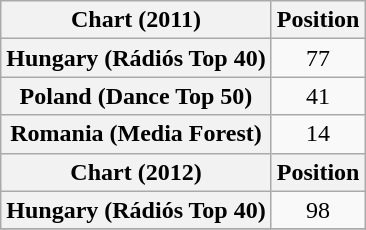<table class="wikitable plainrowheaders sortable">
<tr>
<th scope="col">Chart (2011)</th>
<th scope="col">Position</th>
</tr>
<tr>
<th scope="row">Hungary (Rádiós Top 40)</th>
<td align="center">77</td>
</tr>
<tr>
<th scope="row">Poland (Dance Top 50)</th>
<td style="text-align:center;">41</td>
</tr>
<tr>
<th scope="row">Romania (Media Forest)</th>
<td style="text-align:center;">14</td>
</tr>
<tr>
<th scope="col">Chart (2012)</th>
<th scope="col">Position</th>
</tr>
<tr>
<th scope="row">Hungary (Rádiós Top 40)</th>
<td align="center">98</td>
</tr>
<tr>
</tr>
</table>
